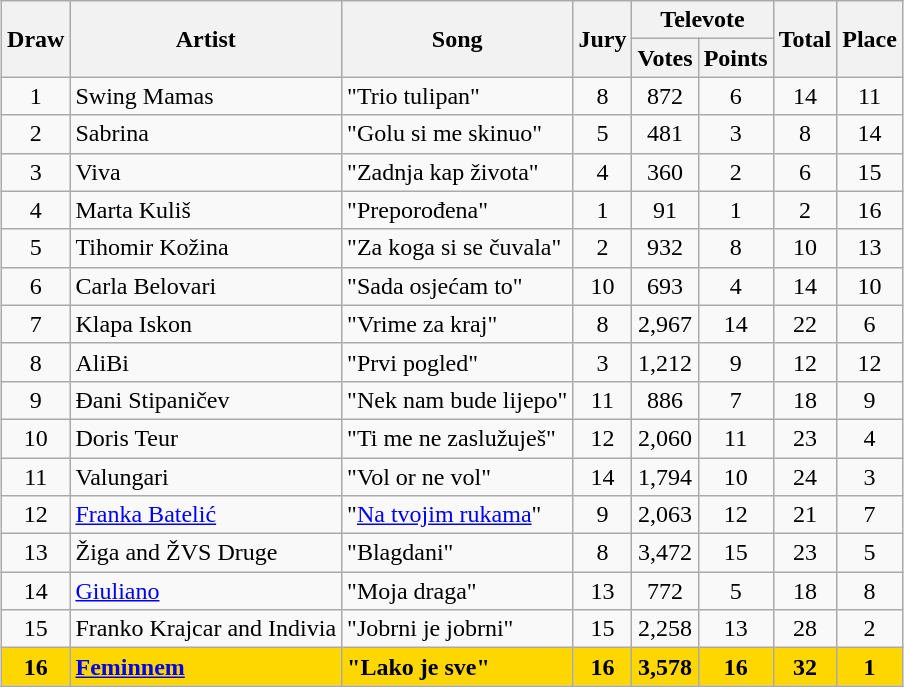<table class="sortable wikitable" style="margin: 1em auto 1em auto; text-align:center">
<tr>
<th rowspan="2">Draw</th>
<th rowspan="2">Artist</th>
<th rowspan="2">Song</th>
<th rowspan="2">Jury</th>
<th colspan="2">Televote</th>
<th rowspan="2">Total</th>
<th rowspan="2">Place</th>
</tr>
<tr>
<th>Votes</th>
<th>Points</th>
</tr>
<tr>
<td>1</td>
<td align="left">Swing Mamas</td>
<td align="left">"Trio tulipan"</td>
<td>8</td>
<td>872</td>
<td>6</td>
<td>14</td>
<td>11</td>
</tr>
<tr>
<td>2</td>
<td align="left">Sabrina</td>
<td align="left">"Golu si me skinuo"</td>
<td>5</td>
<td>481</td>
<td>3</td>
<td>8</td>
<td>14</td>
</tr>
<tr>
<td>3</td>
<td align="left">Viva</td>
<td align="left">"Zadnja kap života"</td>
<td>4</td>
<td>360</td>
<td>2</td>
<td>6</td>
<td>15</td>
</tr>
<tr>
<td>4</td>
<td align="left">Marta Kuliš</td>
<td align="left">"Preporođena"</td>
<td>1</td>
<td>91</td>
<td>1</td>
<td>2</td>
<td>16</td>
</tr>
<tr>
<td>5</td>
<td align="left">Tihomir Kožina</td>
<td align="left">"Za koga si se čuvala"</td>
<td>2</td>
<td>932</td>
<td>8</td>
<td>10</td>
<td>13</td>
</tr>
<tr>
<td>6</td>
<td align="left">Carla Belovari</td>
<td align="left">"Sada osjećam to"</td>
<td>10</td>
<td>693</td>
<td>4</td>
<td>14</td>
<td>10</td>
</tr>
<tr>
<td>7</td>
<td align="left">Klapa Iskon</td>
<td align="left">"Vrime za kraj"</td>
<td>8</td>
<td>2,967</td>
<td>14</td>
<td>22</td>
<td>6</td>
</tr>
<tr>
<td>8</td>
<td align="left">AliBi</td>
<td align="left">"Prvi pogled"</td>
<td>3</td>
<td>1,212</td>
<td>9</td>
<td>12</td>
<td>12</td>
</tr>
<tr>
<td>9</td>
<td align="left">Đani Stipaničev</td>
<td align="left">"Nek nam bude lijepo"</td>
<td>11</td>
<td>886</td>
<td>7</td>
<td>18</td>
<td>9</td>
</tr>
<tr>
<td>10</td>
<td align="left">Doris Teur</td>
<td align="left">"Ti me ne zaslužuješ"</td>
<td>12</td>
<td>2,060</td>
<td>11</td>
<td>23</td>
<td>4</td>
</tr>
<tr>
<td>11</td>
<td align="left">Valungari</td>
<td align="left">"Vol or ne vol"</td>
<td>14</td>
<td>1,794</td>
<td>10</td>
<td>24</td>
<td>3</td>
</tr>
<tr>
<td>12</td>
<td align="left"><a href='#'>Franka Batelić</a></td>
<td align="left">"<a href='#'>Na tvojim rukama</a>"</td>
<td>9</td>
<td>2,063</td>
<td>12</td>
<td>21</td>
<td>7</td>
</tr>
<tr>
<td>13</td>
<td align="left">Žiga and ŽVS Druge</td>
<td align="left">"Blagdani"</td>
<td>8</td>
<td>3,472</td>
<td>15</td>
<td>23</td>
<td>5</td>
</tr>
<tr>
<td>14</td>
<td align="left"><a href='#'>Giuliano</a></td>
<td align="left">"Moja draga"</td>
<td>13</td>
<td>772</td>
<td>5</td>
<td>18</td>
<td>8</td>
</tr>
<tr>
<td>15</td>
<td align="left">Franko Krajcar and Indivia</td>
<td align="left">"Jobrni je jobrni"</td>
<td>15</td>
<td>2,258</td>
<td>13</td>
<td>28</td>
<td>2</td>
</tr>
<tr style="font-weight:bold; background:gold;">
<td>16</td>
<td align="left"><a href='#'>Feminnem</a></td>
<td align="left">"Lako je sve"</td>
<td>16</td>
<td>3,578</td>
<td>16</td>
<td>32</td>
<td>1</td>
</tr>
</table>
